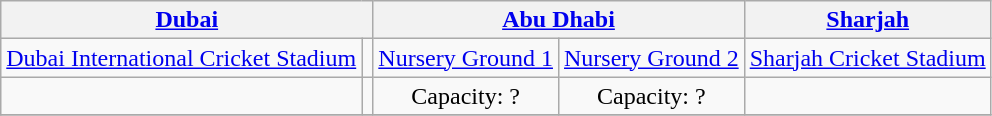<table class="wikitable" style="text-align:center">
<tr>
<th colspan=2><a href='#'>Dubai</a></th>
<th colspan=2><a href='#'>Abu Dhabi</a></th>
<th><a href='#'>Sharjah</a></th>
</tr>
<tr>
<td><a href='#'>Dubai International Cricket Stadium</a></td>
<td></td>
<td><a href='#'> Nursery Ground 1</a></td>
<td><a href='#'> Nursery Ground 2</a></td>
<td><a href='#'>Sharjah Cricket Stadium</a></td>
</tr>
<tr>
<td></td>
<td></td>
<td>Capacity: ?</td>
<td>Capacity: ?</td>
<td></td>
</tr>
<tr>
</tr>
</table>
